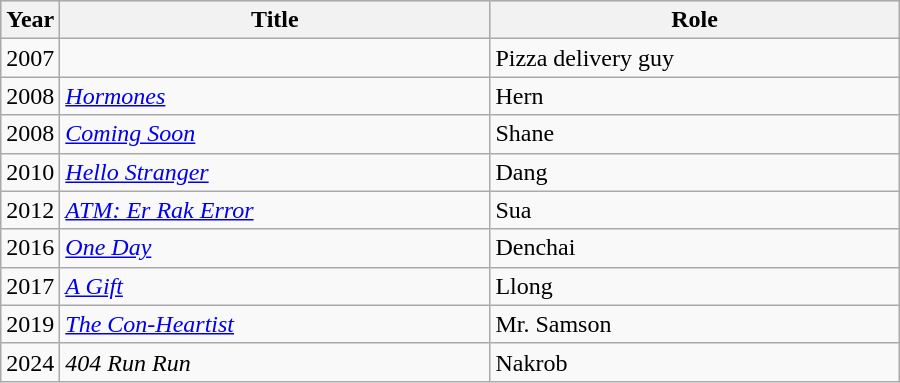<table class="wikitable" style="width:600px">
<tr bgcolor="#CCCCCC">
<th width=10>Year</th>
<th>Title</th>
<th>Role</th>
</tr>
<tr>
<td>2007</td>
<td><em></em></td>
<td>Pizza delivery guy</td>
</tr>
<tr>
<td>2008</td>
<td><em><a href='#'>Hormones</a></em></td>
<td>Hern</td>
</tr>
<tr>
<td>2008</td>
<td><em><a href='#'>Coming Soon</a></em></td>
<td>Shane</td>
</tr>
<tr>
<td>2010</td>
<td><em><a href='#'>Hello Stranger</a></em></td>
<td>Dang</td>
</tr>
<tr>
<td>2012</td>
<td><em><a href='#'>ATM: Er Rak Error</a></em></td>
<td>Sua</td>
</tr>
<tr>
<td>2016</td>
<td><em><a href='#'>One Day</a></em></td>
<td>Denchai</td>
</tr>
<tr>
<td>2017</td>
<td><em><a href='#'>A Gift</a></em></td>
<td>Llong</td>
</tr>
<tr>
<td>2019</td>
<td><em><a href='#'>The Con-Heartist</a></em></td>
<td>Mr. Samson</td>
</tr>
<tr>
<td>2024</td>
<td><em>404 Run Run</em></td>
<td>Nakrob</td>
</tr>
</table>
